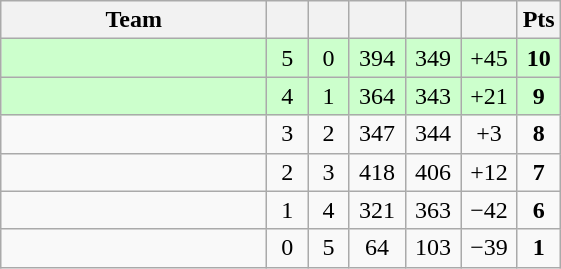<table class="wikitable" style="text-align:center;">
<tr>
<th width=170>Team</th>
<th width=20></th>
<th width=20></th>
<th width=30></th>
<th width=30></th>
<th width=30></th>
<th width=20>Pts</th>
</tr>
<tr bgcolor="#ccffcc">
<td align=left></td>
<td>5</td>
<td>0</td>
<td>394</td>
<td>349</td>
<td>+45</td>
<td><strong>10</strong></td>
</tr>
<tr bgcolor="#ccffcc">
<td align=left></td>
<td>4</td>
<td>1</td>
<td>364</td>
<td>343</td>
<td>+21</td>
<td><strong>9</strong></td>
</tr>
<tr>
<td align=left></td>
<td>3</td>
<td>2</td>
<td>347</td>
<td>344</td>
<td>+3</td>
<td><strong>8</strong></td>
</tr>
<tr>
<td align=left></td>
<td>2</td>
<td>3</td>
<td>418</td>
<td>406</td>
<td>+12</td>
<td><strong>7</strong></td>
</tr>
<tr>
<td align=left></td>
<td>1</td>
<td>4</td>
<td>321</td>
<td>363</td>
<td>−42</td>
<td><strong>6</strong></td>
</tr>
<tr>
<td align=left></td>
<td>0</td>
<td>5</td>
<td>64</td>
<td>103</td>
<td>−39</td>
<td><strong>1</strong></td>
</tr>
</table>
